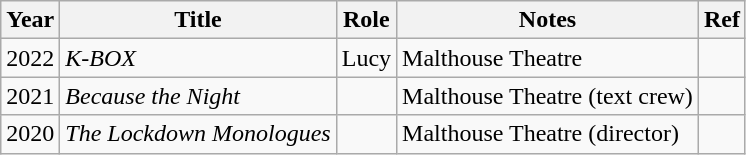<table class="wikitable sortable">
<tr>
<th>Year</th>
<th>Title</th>
<th>Role</th>
<th>Notes</th>
<th>Ref</th>
</tr>
<tr>
<td>2022</td>
<td><em>K-BOX</em></td>
<td>Lucy</td>
<td>Malthouse Theatre</td>
<td></td>
</tr>
<tr>
<td>2021</td>
<td><em>Because the Night</em></td>
<td></td>
<td>Malthouse Theatre (text crew)</td>
<td></td>
</tr>
<tr>
<td>2020</td>
<td><em>The Lockdown Monologues</em></td>
<td></td>
<td>Malthouse Theatre (director)</td>
<td></td>
</tr>
</table>
